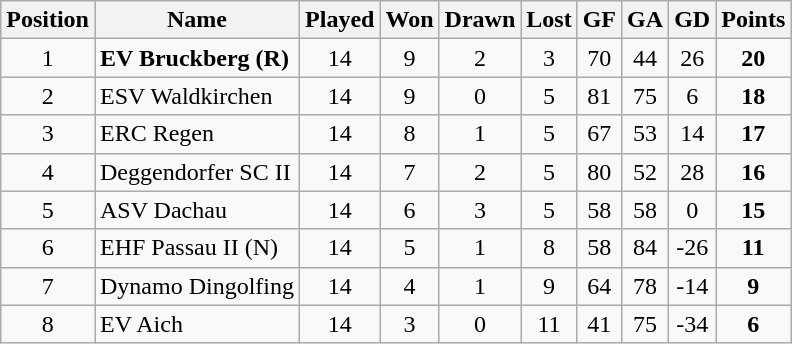<table class="wikitable">
<tr align="center">
<th>Position</th>
<th>Name</th>
<th>Played</th>
<th>Won</th>
<th>Drawn</th>
<th>Lost</th>
<th>GF</th>
<th>GA</th>
<th>GD</th>
<th>Points</th>
</tr>
<tr align="center">
<td>1</td>
<td align="left"><strong>EV Bruckberg (R)</strong></td>
<td>14</td>
<td>9</td>
<td>2</td>
<td>3</td>
<td>70</td>
<td>44</td>
<td>26</td>
<td><strong>20</strong></td>
</tr>
<tr align="center">
<td>2</td>
<td align="left">ESV Waldkirchen</td>
<td>14</td>
<td>9</td>
<td>0</td>
<td>5</td>
<td>81</td>
<td>75</td>
<td>6</td>
<td><strong>18</strong></td>
</tr>
<tr align="center">
<td>3</td>
<td align="left">ERC Regen</td>
<td>14</td>
<td>8</td>
<td>1</td>
<td>5</td>
<td>67</td>
<td>53</td>
<td>14</td>
<td><strong>17</strong></td>
</tr>
<tr align="center">
<td>4</td>
<td align="left">Deggendorfer SC II</td>
<td>14</td>
<td>7</td>
<td>2</td>
<td>5</td>
<td>80</td>
<td>52</td>
<td>28</td>
<td><strong>16</strong></td>
</tr>
<tr align="center">
<td>5</td>
<td align="left">ASV Dachau</td>
<td>14</td>
<td>6</td>
<td>3</td>
<td>5</td>
<td>58</td>
<td>58</td>
<td>0</td>
<td><strong>15</strong></td>
</tr>
<tr align="center">
<td>6</td>
<td align="left">EHF Passau II (N)</td>
<td>14</td>
<td>5</td>
<td>1</td>
<td>8</td>
<td>58</td>
<td>84</td>
<td>-26</td>
<td><strong>11</strong></td>
</tr>
<tr align="center">
<td>7</td>
<td align="left">Dynamo Dingolfing</td>
<td>14</td>
<td>4</td>
<td>1</td>
<td>9</td>
<td>64</td>
<td>78</td>
<td>-14</td>
<td><strong>9</strong></td>
</tr>
<tr align="center">
<td>8</td>
<td align="left">EV Aich</td>
<td>14</td>
<td>3</td>
<td>0</td>
<td>11</td>
<td>41</td>
<td>75</td>
<td>-34</td>
<td><strong>6</strong></td>
</tr>
</table>
